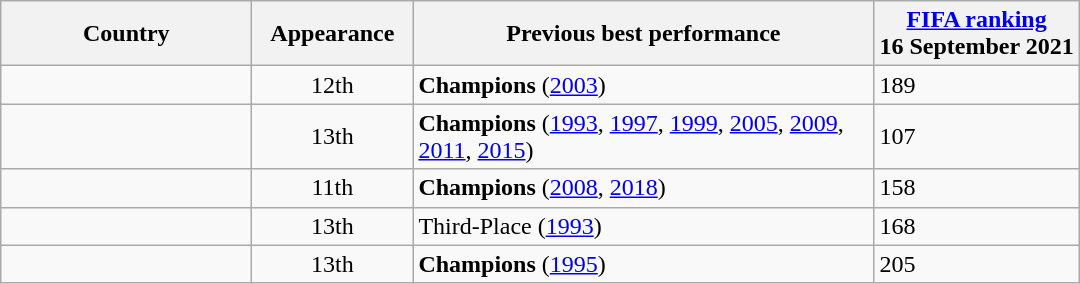<table class="wikitable sortable" style="text-align:left;">
<tr>
<th style="width:160px;">Country</th>
<th style="width:100px;">Appearance</th>
<th style="width:300px;">Previous best performance</th>
<th><a href='#'>FIFA ranking</a><br> 16 September 2021</th>
</tr>
<tr>
<td></td>
<td align=center>12th</td>
<td><strong>Champions</strong> (<a href='#'>2003</a>)</td>
<td>189</td>
</tr>
<tr>
<td></td>
<td align=center>13th</td>
<td><strong>Champions</strong> (<a href='#'>1993</a>, <a href='#'>1997</a>, <a href='#'>1999</a>, <a href='#'>2005</a>, <a href='#'>2009</a>, <a href='#'>2011</a>, <a href='#'>2015</a>)</td>
<td>107</td>
</tr>
<tr>
<td></td>
<td align=center>11th</td>
<td><strong>Champions</strong> (<a href='#'>2008</a>, <a href='#'>2018</a>)</td>
<td>158</td>
</tr>
<tr>
<td></td>
<td align=center>13th</td>
<td>Third-Place (<a href='#'>1993</a>)</td>
<td>168</td>
</tr>
<tr>
<td></td>
<td align=center>13th</td>
<td><strong>Champions</strong> (<a href='#'>1995</a>)</td>
<td>205</td>
</tr>
</table>
